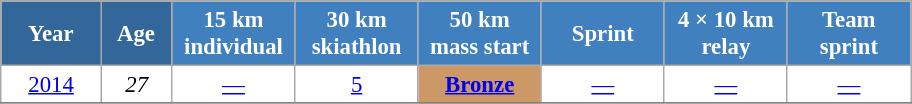<table class="wikitable" style="font-size:95%; text-align:center; border:grey solid 1px; border-collapse:collapse; background:#ffffff;">
<tr>
<th style="background-color:#369; color:white; width:60px;"> Year </th>
<th style="background-color:#369; color:white; width:40px;"> Age </th>
<th style="background-color:#4180be; color:white; width:75px;"> 15 km <br> individual </th>
<th style="background-color:#4180be; color:white; width:75px;"> 30 km <br> skiathlon </th>
<th style="background-color:#4180be; color:white; width:75px;"> 50 km <br> mass start </th>
<th style="background-color:#4180be; color:white; width:75px;"> Sprint </th>
<th style="background-color:#4180be; color:white; width:75px;"> 4 × 10 km <br> relay </th>
<th style="background-color:#4180be; color:white; width:75px;"> Team <br> sprint </th>
</tr>
<tr>
<td><a href='#'>2014</a></td>
<td><em>27</em></td>
<td><a href='#'>—</a></td>
<td><a href='#'>5</a></td>
<td bgcolor=cc9966><a href='#'><strong>Bronze</strong></a></td>
<td><a href='#'>—</a></td>
<td><a href='#'>—</a></td>
<td><a href='#'>—</a></td>
</tr>
<tr>
</tr>
</table>
